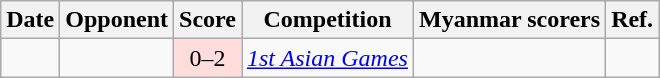<table class="wikitable sortable">
<tr>
<th>Date</th>
<th>Opponent</th>
<th>Score</th>
<th>Competition</th>
<th class="unsortable">Myanmar scorers</th>
<th class="unsortable">Ref.</th>
</tr>
<tr>
<td></td>
<td></td>
<td align="center" bgcolor="#ffdddd">0–2</td>
<td><em><a href='#'>1st Asian Games</a></em></td>
<td></td>
<td></td>
</tr>
</table>
